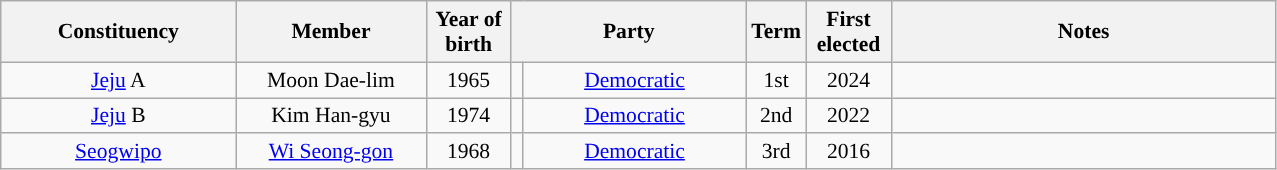<table class="wikitable sortable" style="font-size:90%; text-align:center">
<tr>
<th scope="col" style="width:150px;">Constituency</th>
<th scope="col" style="width:120px;">Member</th>
<th scope="col" style="width:50px;">Year of birth</th>
<th scope="col" style="width:150px;" colspan="2">Party</th>
<th scope="col" style="width:20px;">Term</th>
<th scope="col" style="width:50px;">First elected</th>
<th scope="col" style="width:250px;" class="unsortable">Notes</th>
</tr>
<tr>
<td><a href='#'>Jeju</a> A</td>
<td>Moon Dae-lim</td>
<td>1965</td>
<td scope="row" width="1" style="background-color:"></td>
<td><a href='#'>Democratic</a></td>
<td>1st</td>
<td>2024</td>
<td></td>
</tr>
<tr>
<td><a href='#'>Jeju</a> B</td>
<td>Kim Han-gyu</td>
<td>1974</td>
<td scope="row" style="background-color:"></td>
<td><a href='#'>Democratic</a></td>
<td>2nd</td>
<td>2022</td>
<td></td>
</tr>
<tr>
<td><a href='#'>Seogwipo</a></td>
<td><a href='#'>Wi Seong-gon</a></td>
<td>1968</td>
<td scope="row" style="background-color:"></td>
<td><a href='#'>Democratic</a></td>
<td>3rd</td>
<td>2016</td>
<td></td>
</tr>
</table>
